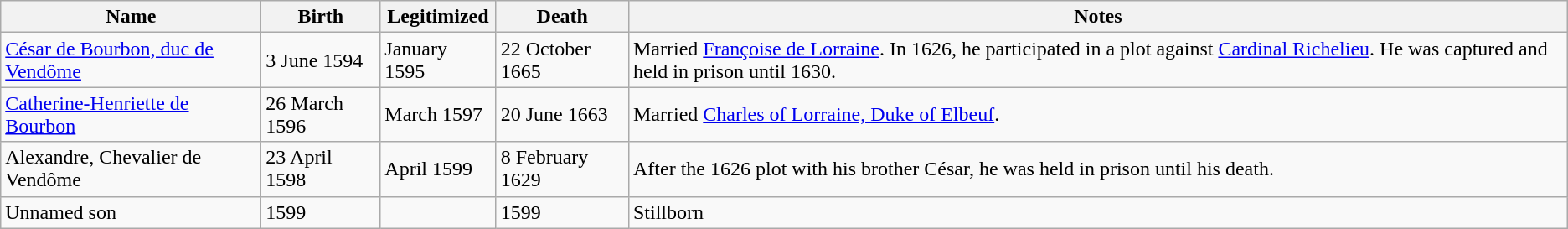<table class="wikitable">
<tr>
<th>Name</th>
<th>Birth</th>
<th>Legitimized</th>
<th>Death</th>
<th>Notes</th>
</tr>
<tr>
<td><a href='#'>César de Bourbon, duc de Vendôme</a></td>
<td>3 June 1594</td>
<td>January 1595</td>
<td>22 October 1665</td>
<td>Married <a href='#'>Françoise de Lorraine</a>. In 1626, he participated in a plot against <a href='#'>Cardinal Richelieu</a>. He was captured and held in prison until 1630.</td>
</tr>
<tr>
<td><a href='#'>Catherine-Henriette de Bourbon</a></td>
<td>26 March 1596</td>
<td>March 1597</td>
<td>20 June 1663</td>
<td>Married <a href='#'>Charles of Lorraine, Duke of Elbeuf</a>.</td>
</tr>
<tr>
<td>Alexandre, Chevalier de Vendôme</td>
<td>23 April 1598</td>
<td>April 1599</td>
<td>8 February 1629</td>
<td>After the 1626 plot with his brother César, he was held in prison until his death.</td>
</tr>
<tr>
<td>Unnamed son</td>
<td>1599</td>
<td></td>
<td>1599</td>
<td>Stillborn</td>
</tr>
</table>
